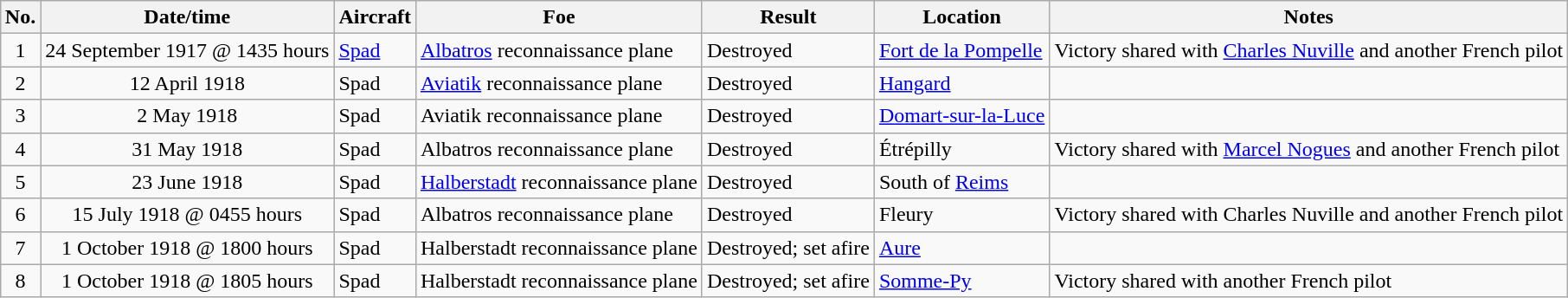<table class="wikitable" border="1" style="margin: 1em auto 1em auto">
<tr>
<th>No.</th>
<th>Date/time</th>
<th>Aircraft</th>
<th>Foe</th>
<th>Result</th>
<th>Location</th>
<th>Notes</th>
</tr>
<tr>
<td align="center">1</td>
<td align="center">24 September 1917 @ 1435 hours</td>
<td><a href='#'>Spad</a></td>
<td><a href='#'>Albatros</a> reconnaissance plane</td>
<td>Destroyed</td>
<td><a href='#'>Fort de la Pompelle</a></td>
<td>Victory shared with <a href='#'>Charles Nuville</a> and another French pilot</td>
</tr>
<tr>
<td align="center">2</td>
<td align="center">12 April 1918</td>
<td>Spad</td>
<td><a href='#'>Aviatik</a> reconnaissance plane</td>
<td>Destroyed</td>
<td><a href='#'>Hangard</a></td>
<td></td>
</tr>
<tr>
<td align="center">3</td>
<td align="center">2 May 1918</td>
<td>Spad</td>
<td>Aviatik reconnaissance plane</td>
<td>Destroyed</td>
<td><a href='#'>Domart-sur-la-Luce</a></td>
<td></td>
</tr>
<tr>
<td align="center">4</td>
<td align="center">31 May 1918</td>
<td>Spad</td>
<td>Albatros reconnaissance plane</td>
<td>Destroyed</td>
<td>Étrépilly</td>
<td>Victory shared with <a href='#'>Marcel Nogues</a> and another French pilot</td>
</tr>
<tr>
<td align="center">5</td>
<td align="center">23 June 1918</td>
<td>Spad</td>
<td><a href='#'>Halberstadt</a> reconnaissance plane</td>
<td>Destroyed</td>
<td>South of <a href='#'>Reims</a></td>
<td></td>
</tr>
<tr>
<td align="center">6</td>
<td align="center">15 July 1918 @ 0455 hours</td>
<td>Spad</td>
<td>Albatros reconnaissance plane</td>
<td>Destroyed</td>
<td>Fleury</td>
<td>Victory shared with Charles Nuville and another French pilot</td>
</tr>
<tr>
<td align="center">7</td>
<td align="center">1 October 1918 @ 1800 hours</td>
<td>Spad</td>
<td>Halberstadt reconnaissance plane</td>
<td>Destroyed; set afire</td>
<td><a href='#'>Aure</a></td>
<td></td>
</tr>
<tr>
<td align="center">8</td>
<td align="center">1 October 1918 @ 1805 hours</td>
<td>Spad</td>
<td>Halberstadt reconnaissance plane</td>
<td>Destroyed; set afire</td>
<td><a href='#'>Somme-Py</a></td>
<td>Victory shared with another French pilot</td>
</tr>
</table>
